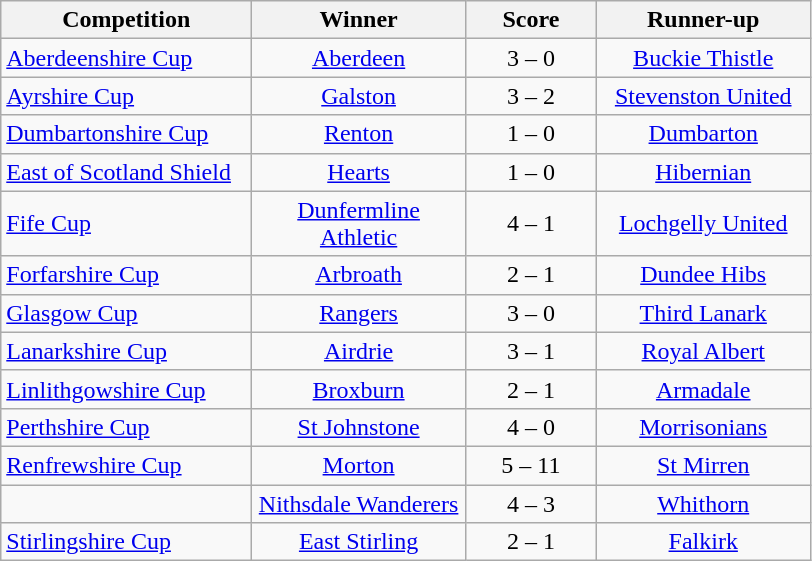<table class="wikitable" style="text-align: center;">
<tr>
<th width=160>Competition</th>
<th width=135>Winner</th>
<th width=80>Score</th>
<th width=135>Runner-up</th>
</tr>
<tr>
<td align=left><a href='#'>Aberdeenshire Cup</a></td>
<td><a href='#'>Aberdeen</a></td>
<td>3 – 0</td>
<td><a href='#'>Buckie Thistle</a></td>
</tr>
<tr>
<td align=left><a href='#'>Ayrshire Cup</a></td>
<td><a href='#'>Galston</a></td>
<td>3 – 2</td>
<td><a href='#'>Stevenston United</a></td>
</tr>
<tr>
<td align=left><a href='#'>Dumbartonshire Cup</a></td>
<td><a href='#'>Renton</a></td>
<td>1 – 0</td>
<td><a href='#'>Dumbarton</a></td>
</tr>
<tr>
<td align=left><a href='#'>East of Scotland Shield</a></td>
<td><a href='#'>Hearts</a></td>
<td>1 – 0</td>
<td><a href='#'>Hibernian</a></td>
</tr>
<tr>
<td align=left><a href='#'>Fife Cup</a></td>
<td><a href='#'>Dunfermline Athletic</a></td>
<td>4 – 1</td>
<td><a href='#'>Lochgelly United</a></td>
</tr>
<tr>
<td align=left><a href='#'>Forfarshire Cup</a></td>
<td><a href='#'>Arbroath</a></td>
<td>2 – 1</td>
<td><a href='#'>Dundee Hibs</a></td>
</tr>
<tr>
<td align=left><a href='#'>Glasgow Cup</a></td>
<td><a href='#'>Rangers</a></td>
<td>3 – 0</td>
<td><a href='#'>Third Lanark</a></td>
</tr>
<tr>
<td align=left><a href='#'>Lanarkshire Cup</a></td>
<td><a href='#'>Airdrie</a></td>
<td>3 – 1</td>
<td><a href='#'>Royal Albert</a></td>
</tr>
<tr>
<td align=left><a href='#'>Linlithgowshire Cup</a></td>
<td><a href='#'>Broxburn</a></td>
<td>2 – 1</td>
<td><a href='#'>Armadale</a></td>
</tr>
<tr>
<td align=left><a href='#'>Perthshire Cup</a></td>
<td><a href='#'>St Johnstone</a></td>
<td>4 – 0</td>
<td><a href='#'>Morrisonians</a></td>
</tr>
<tr>
<td align=left><a href='#'>Renfrewshire Cup</a></td>
<td><a href='#'>Morton</a></td>
<td>5 – 11</td>
<td><a href='#'>St Mirren</a></td>
</tr>
<tr>
<td align=left></td>
<td><a href='#'>Nithsdale Wanderers</a></td>
<td>4 – 3</td>
<td><a href='#'>Whithorn</a></td>
</tr>
<tr>
<td align=left><a href='#'>Stirlingshire Cup</a></td>
<td><a href='#'>East Stirling</a></td>
<td>2 – 1</td>
<td><a href='#'>Falkirk</a></td>
</tr>
</table>
